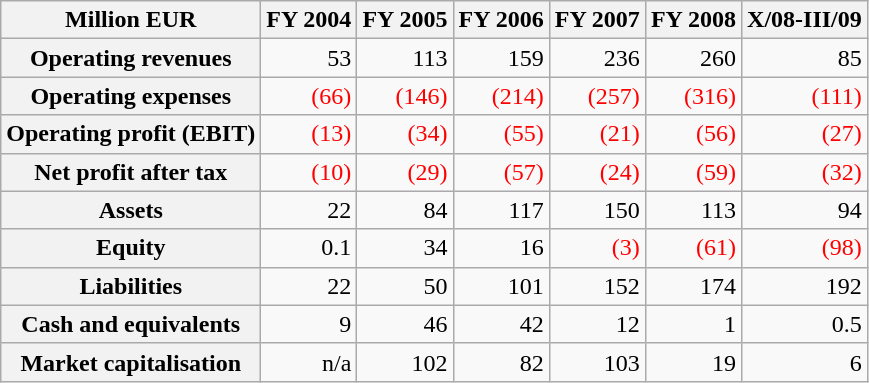<table class="wikitable">
<tr>
<th>Million EUR</th>
<th>FY 2004</th>
<th>FY 2005</th>
<th>FY 2006</th>
<th>FY 2007</th>
<th>FY 2008</th>
<th>X/08-III/09</th>
</tr>
<tr>
<th>Operating revenues</th>
<td align="right">53</td>
<td align="right">113</td>
<td align="right">159</td>
<td align="right">236</td>
<td align="right">260</td>
<td align="right">85</td>
</tr>
<tr>
<th>Operating expenses</th>
<td style="color:red" align="right">(66)</td>
<td style="color:red" align="right">(146)</td>
<td style="color:red" align="right">(214)</td>
<td style="color:red" align="right">(257)</td>
<td style="color:red" align="right">(316)</td>
<td style="color:red" align="right">(111)</td>
</tr>
<tr>
<th>Operating profit (EBIT)</th>
<td style="color:red" align="right">(13)</td>
<td style="color:red" align="right">(34)</td>
<td style="color:red" align="right">(55)</td>
<td style="color:red" align="right">(21)</td>
<td style="color:red" align="right">(56)</td>
<td style="color:red" align="right">(27)</td>
</tr>
<tr>
<th>Net profit after tax</th>
<td style="color:red" align="right">(10)</td>
<td style="color:red" align="right">(29)</td>
<td style="color:red" align="right">(57)</td>
<td style="color:red" align="right">(24)</td>
<td style="color:red" align="right">(59)</td>
<td style="color:red" align="right">(32)</td>
</tr>
<tr>
<th>Assets</th>
<td align="right">22</td>
<td align="right">84</td>
<td align="right">117</td>
<td align="right">150</td>
<td align="right">113</td>
<td align="right">94</td>
</tr>
<tr>
<th>Equity</th>
<td align="right">0.1</td>
<td align="right">34</td>
<td align="right">16</td>
<td style="color:red" align="right">(3)</td>
<td style="color:red" align="right">(61)</td>
<td style="color:red" align="right">(98)</td>
</tr>
<tr>
<th>Liabilities</th>
<td align="right">22</td>
<td align="right">50</td>
<td align="right">101</td>
<td align="right">152</td>
<td align="right">174</td>
<td align="right">192</td>
</tr>
<tr>
<th>Cash and equivalents</th>
<td align="right">9</td>
<td align="right">46</td>
<td align="right">42</td>
<td align="right">12</td>
<td align="right">1</td>
<td align="right">0.5</td>
</tr>
<tr>
<th>Market capitalisation</th>
<td align="right">n/a</td>
<td align="right">102</td>
<td align="right">82</td>
<td align="right">103</td>
<td align="right">19</td>
<td align="right">6</td>
</tr>
</table>
